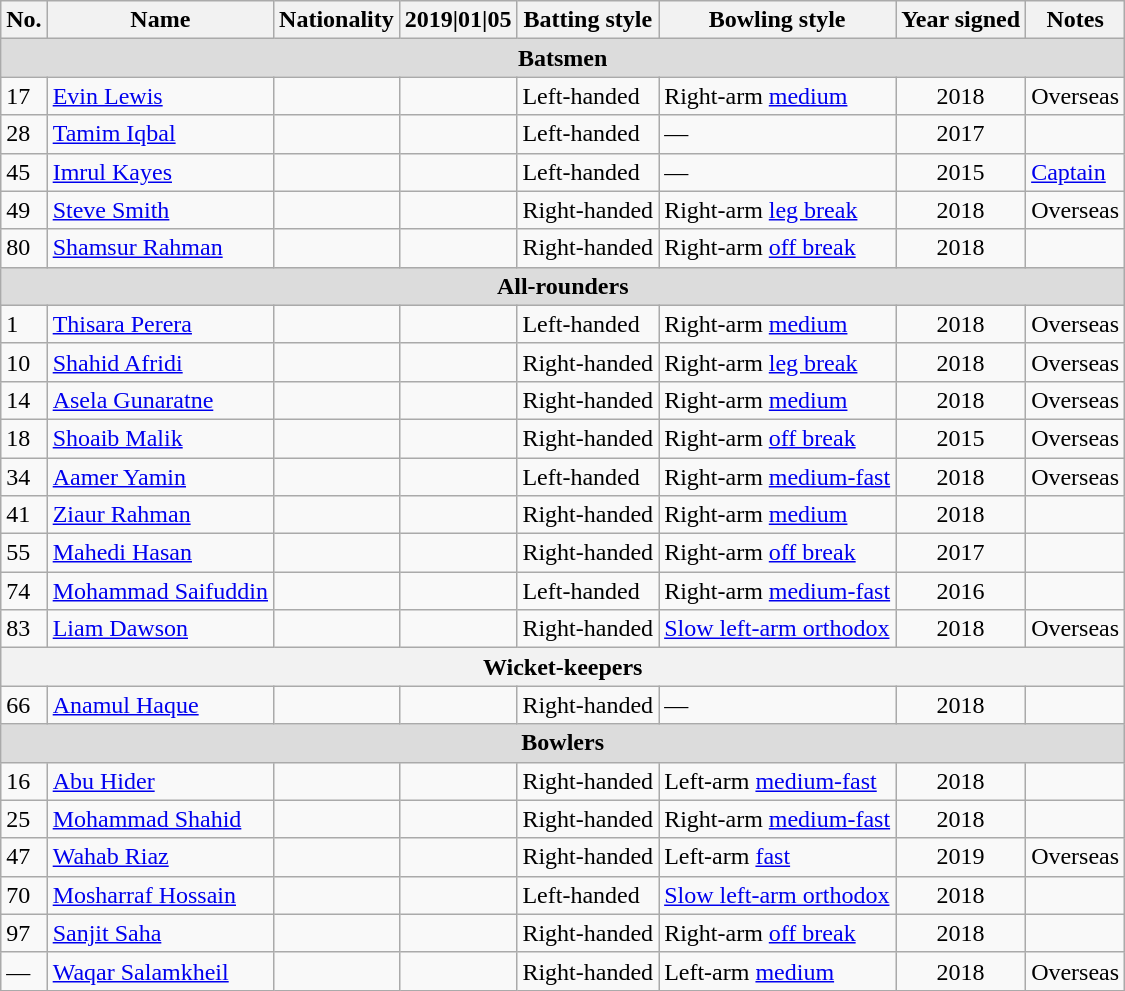<table class="wikitable">
<tr>
<th>No.</th>
<th>Name</th>
<th>Nationality</th>
<th birth date and age2>2019|01|05</th>
<th>Batting style</th>
<th>Bowling style</th>
<th>Year signed</th>
<th>Notes</th>
</tr>
<tr>
<th colspan="9" style="background:#dcdcdc; text-align:center;">Batsmen</th>
</tr>
<tr>
<td>17</td>
<td><a href='#'>Evin Lewis</a></td>
<td></td>
<td></td>
<td>Left-handed</td>
<td>Right-arm <a href='#'>medium</a></td>
<td style="text-align:center;">2018</td>
<td>Overseas</td>
</tr>
<tr>
<td>28</td>
<td><a href='#'>Tamim Iqbal</a></td>
<td></td>
<td></td>
<td>Left-handed</td>
<td>—</td>
<td style="text-align:center;">2017</td>
<td></td>
</tr>
<tr>
<td>45</td>
<td><a href='#'>Imrul Kayes</a></td>
<td></td>
<td></td>
<td>Left-handed</td>
<td>—</td>
<td style="text-align:center;">2015</td>
<td><a href='#'>Captain</a></td>
</tr>
<tr>
<td>49</td>
<td><a href='#'>Steve Smith</a></td>
<td></td>
<td></td>
<td>Right-handed</td>
<td>Right-arm <a href='#'>leg break</a></td>
<td style="text-align:center;">2018</td>
<td>Overseas</td>
</tr>
<tr>
<td>80</td>
<td><a href='#'>Shamsur Rahman</a></td>
<td></td>
<td></td>
<td>Right-handed</td>
<td>Right-arm <a href='#'>off break</a></td>
<td style="text-align:center;">2018</td>
<td></td>
</tr>
<tr>
<th colspan="9" style="background:#dcdcdc; text-align:center;">All-rounders</th>
</tr>
<tr>
<td>1</td>
<td><a href='#'>Thisara Perera</a></td>
<td></td>
<td></td>
<td>Left-handed</td>
<td>Right-arm <a href='#'>medium</a></td>
<td style="text-align:center;">2018</td>
<td>Overseas</td>
</tr>
<tr>
<td>10</td>
<td><a href='#'>Shahid Afridi</a></td>
<td></td>
<td></td>
<td>Right-handed</td>
<td>Right-arm <a href='#'>leg break</a></td>
<td style="text-align:center;">2018</td>
<td>Overseas</td>
</tr>
<tr>
<td>14</td>
<td><a href='#'>Asela Gunaratne</a></td>
<td></td>
<td></td>
<td>Right-handed</td>
<td>Right-arm <a href='#'>medium</a></td>
<td style="text-align:center;">2018</td>
<td>Overseas</td>
</tr>
<tr>
<td>18</td>
<td><a href='#'>Shoaib Malik</a></td>
<td></td>
<td></td>
<td>Right-handed</td>
<td>Right-arm <a href='#'>off break</a></td>
<td style="text-align:center;">2015</td>
<td>Overseas</td>
</tr>
<tr>
<td>34</td>
<td><a href='#'>Aamer Yamin</a></td>
<td></td>
<td></td>
<td>Left-handed</td>
<td>Right-arm <a href='#'>medium-fast</a></td>
<td style="text-align:center;">2018</td>
<td>Overseas</td>
</tr>
<tr>
<td>41</td>
<td><a href='#'>Ziaur Rahman</a></td>
<td></td>
<td></td>
<td>Right-handed</td>
<td>Right-arm <a href='#'>medium</a></td>
<td style="text-align:center;">2018</td>
<td></td>
</tr>
<tr>
<td>55</td>
<td><a href='#'>Mahedi Hasan</a></td>
<td></td>
<td></td>
<td>Right-handed</td>
<td>Right-arm <a href='#'>off break</a></td>
<td style="text-align:center;">2017</td>
<td></td>
</tr>
<tr>
<td>74</td>
<td><a href='#'>Mohammad Saifuddin</a></td>
<td></td>
<td></td>
<td>Left-handed</td>
<td>Right-arm <a href='#'>medium-fast</a></td>
<td style="text-align:center;">2016</td>
<td></td>
</tr>
<tr>
<td>83</td>
<td><a href='#'>Liam Dawson</a></td>
<td></td>
<td></td>
<td>Right-handed</td>
<td><a href='#'>Slow left-arm orthodox</a></td>
<td style="text-align:center;">2018</td>
<td>Overseas</td>
</tr>
<tr>
<th colspan="9" style="text-align:center;">Wicket-keepers</th>
</tr>
<tr>
<td>66</td>
<td><a href='#'>Anamul Haque</a></td>
<td></td>
<td></td>
<td>Right-handed</td>
<td>—</td>
<td style="text-align:center;">2018</td>
<td></td>
</tr>
<tr>
<th colspan="9" style="background:#dcdcdc; text-align:center;">Bowlers</th>
</tr>
<tr>
<td>16</td>
<td><a href='#'>Abu Hider</a></td>
<td></td>
<td></td>
<td>Right-handed</td>
<td>Left-arm <a href='#'>medium-fast</a></td>
<td style="text-align:center;">2018</td>
<td></td>
</tr>
<tr>
<td>25</td>
<td><a href='#'>Mohammad Shahid</a></td>
<td></td>
<td></td>
<td>Right-handed</td>
<td>Right-arm <a href='#'>medium-fast</a></td>
<td style="text-align:center;">2018</td>
<td></td>
</tr>
<tr>
<td>47</td>
<td><a href='#'>Wahab Riaz</a></td>
<td></td>
<td></td>
<td>Right-handed</td>
<td>Left-arm <a href='#'>fast</a></td>
<td style="text-align:center;">2019</td>
<td>Overseas</td>
</tr>
<tr>
<td>70</td>
<td><a href='#'>Mosharraf Hossain</a></td>
<td></td>
<td></td>
<td>Left-handed</td>
<td><a href='#'>Slow left-arm orthodox</a></td>
<td style="text-align:center;">2018</td>
<td></td>
</tr>
<tr>
<td>97</td>
<td><a href='#'>Sanjit Saha</a></td>
<td></td>
<td></td>
<td>Right-handed</td>
<td>Right-arm <a href='#'>off break</a></td>
<td style="text-align:center;">2018</td>
<td></td>
</tr>
<tr>
<td>—</td>
<td><a href='#'>Waqar Salamkheil</a></td>
<td></td>
<td></td>
<td>Right-handed</td>
<td>Left-arm <a href='#'>medium</a></td>
<td style="text-align:center">2018</td>
<td>Overseas</td>
</tr>
</table>
